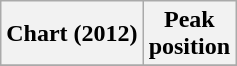<table class="wikitable plainrowheaders" style="text-align:center;">
<tr>
<th scope="col">Chart (2012)</th>
<th scope="col">Peak<br>position</th>
</tr>
<tr>
</tr>
</table>
